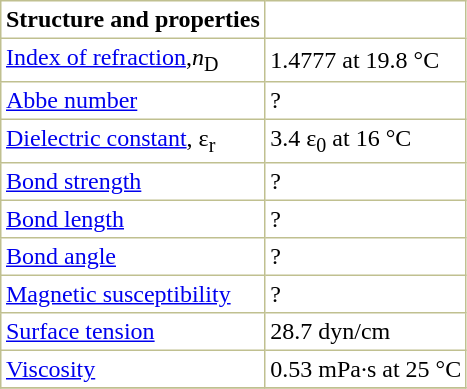<table border="1" cellspacing="0" cellpadding="3" style="margin: 0 0 0 0.5em; background: #FFFFFF; border-collapse: collapse; border-color: #C0C090;">
<tr>
<th>Structure and properties</th>
</tr>
<tr>
<td><a href='#'>Index of refraction</a>,<em>n</em><sub>D</sub></td>
<td>1.4777 at 19.8 °C </td>
</tr>
<tr>
<td><a href='#'>Abbe number</a></td>
<td>? </td>
</tr>
<tr>
<td><a href='#'>Dielectric constant</a>, ε<sub>r</sub></td>
<td>3.4 ε<sub>0</sub> at 16 °C </td>
</tr>
<tr>
<td><a href='#'>Bond strength</a></td>
<td>? </td>
</tr>
<tr>
<td><a href='#'>Bond length</a></td>
<td>? </td>
</tr>
<tr>
<td><a href='#'>Bond angle</a></td>
<td>? </td>
</tr>
<tr>
<td><a href='#'>Magnetic susceptibility</a></td>
<td>? </td>
</tr>
<tr>
<td><a href='#'>Surface tension</a></td>
<td>28.7 dyn/cm</td>
</tr>
<tr>
<td><a href='#'>Viscosity</a></td>
<td>0.53 mPa·s at 25 °C</td>
</tr>
<tr>
</tr>
</table>
